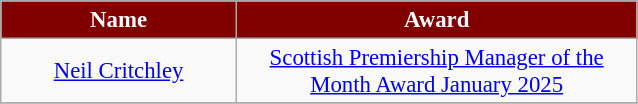<table class="wikitable" style="font-size: 95%; text-align: center;">
<tr>
<th scope="col" style="background:maroon; color:white; width:150px;">Name</th>
<th scope="col" style="background:maroon; color:white; width:260px;">Award</th>
</tr>
<tr>
<td><a href='#'>Neil Critchley</a></td>
<td><a href='#'>Scottish Premiership Manager of the Month Award January 2025</a></td>
</tr>
<tr>
</tr>
</table>
